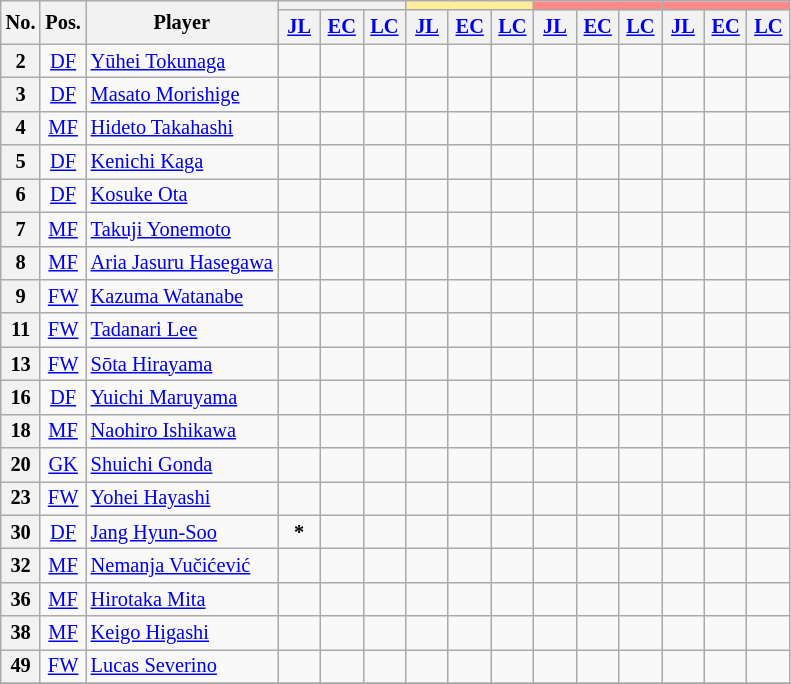<table class="wikitable" style="font-size: 85%">
<tr>
<th rowspan="2">No.</th>
<th rowspan="2">Pos.</th>
<th rowspan="2">Player</th>
<th colspan="3"></th>
<th colspan="3" style="background:#FFEE99"></th>
<th colspan="3" style="background:#FF8888"></th>
<th colspan="3" style="background:#FF8888"></th>
</tr>
<tr>
<th width="22"><a href='#'>JL</a></th>
<th width="22"><a href='#'>EC</a></th>
<th width="22"><a href='#'>LC</a></th>
<th width="22"><a href='#'>JL</a></th>
<th width="22"><a href='#'>EC</a></th>
<th width="22"><a href='#'>LC</a></th>
<th width="22"><a href='#'>JL</a></th>
<th width="22"><a href='#'>EC</a></th>
<th width="22"><a href='#'>LC</a></th>
<th width="22"><a href='#'>JL</a></th>
<th width="22"><a href='#'>EC</a></th>
<th width="22"><a href='#'>LC</a></th>
</tr>
<tr>
<th>2</th>
<td align="center"><a href='#'>DF</a></td>
<td> <a href='#'>Yūhei Tokunaga</a></td>
<td align="center"></td>
<td align="center"></td>
<td align="center"></td>
<td align="center"></td>
<td align="center"></td>
<td align="center"></td>
<td align="center"></td>
<td align="center"></td>
<td align="center"></td>
<td align="center"></td>
<td align="center"></td>
<td align="center"></td>
</tr>
<tr>
<th>3</th>
<td align="center"><a href='#'>DF</a></td>
<td> <a href='#'>Masato Morishige</a></td>
<td align="center"></td>
<td align="center"></td>
<td align="center"></td>
<td align="center"></td>
<td align="center"></td>
<td align="center"></td>
<td align="center"></td>
<td align="center"></td>
<td align="center"></td>
<td align="center"></td>
<td align="center"></td>
<td align="center"></td>
</tr>
<tr>
<th>4</th>
<td align="center"><a href='#'>MF</a></td>
<td> <a href='#'>Hideto Takahashi</a></td>
<td align="center"></td>
<td align="center"></td>
<td align="center"></td>
<td align="center"></td>
<td align="center"></td>
<td align="center"></td>
<td align="center"></td>
<td align="center"></td>
<td align="center"></td>
<td align="center"></td>
<td align="center"></td>
<td align="center"></td>
</tr>
<tr>
<th>5</th>
<td align="center"><a href='#'>DF</a></td>
<td> <a href='#'>Kenichi Kaga</a></td>
<td align="center"></td>
<td align="center"></td>
<td align="center"></td>
<td align="center"></td>
<td align="center"></td>
<td align="center"></td>
<td align="center"></td>
<td align="center"></td>
<td align="center"></td>
<td align="center"></td>
<td align="center"></td>
<td align="center"></td>
</tr>
<tr>
<th>6</th>
<td align="center"><a href='#'>DF</a></td>
<td> <a href='#'>Kosuke Ota</a></td>
<td align="center"></td>
<td align="center"></td>
<td align="center"></td>
<td align="center"></td>
<td align="center"></td>
<td align="center"></td>
<td align="center"></td>
<td align="center"></td>
<td align="center"></td>
<td align="center"></td>
<td align="center"></td>
<td align="center"></td>
</tr>
<tr>
<th>7</th>
<td align="center"><a href='#'>MF</a></td>
<td> <a href='#'>Takuji Yonemoto</a></td>
<td align="center"></td>
<td align="center"></td>
<td align="center"></td>
<td align="center"></td>
<td align="center"></td>
<td align="center"></td>
<td align="center"></td>
<td align="center"></td>
<td align="center"></td>
<td align="center"></td>
<td align="center"></td>
<td align="center"></td>
</tr>
<tr>
<th>8</th>
<td align="center"><a href='#'>MF</a></td>
<td> <a href='#'>Aria Jasuru Hasegawa</a></td>
<td align="center"></td>
<td align="center"></td>
<td align="center"></td>
<td align="center"></td>
<td align="center"></td>
<td align="center"></td>
<td align="center"></td>
<td align="center"></td>
<td align="center"></td>
<td align="center"></td>
<td align="center"></td>
<td align="center"></td>
</tr>
<tr>
<th>9</th>
<td align="center"><a href='#'>FW</a></td>
<td> <a href='#'>Kazuma Watanabe</a></td>
<td align="center"></td>
<td align="center"></td>
<td align="center"></td>
<td align="center"></td>
<td align="center"></td>
<td align="center"></td>
<td align="center"></td>
<td align="center"></td>
<td align="center"></td>
<td align="center"></td>
<td align="center"></td>
<td align="center"></td>
</tr>
<tr>
<th>11</th>
<td align="center"><a href='#'>FW</a></td>
<td> <a href='#'>Tadanari Lee</a></td>
<td align="center"></td>
<td align="center"></td>
<td align="center"></td>
<td align="center"></td>
<td align="center"></td>
<td align="center"></td>
<td align="center"></td>
<td align="center"></td>
<td align="center"></td>
<td align="center"></td>
<td align="center"></td>
<td align="center"></td>
</tr>
<tr>
<th>13</th>
<td align="center"><a href='#'>FW</a></td>
<td> <a href='#'>Sōta Hirayama</a></td>
<td align="center"></td>
<td align="center"></td>
<td align="center"></td>
<td align="center"></td>
<td align="center"></td>
<td align="center"></td>
<td align="center"></td>
<td align="center"></td>
<td align="center"></td>
<td align="center"></td>
<td align="center"></td>
<td align="center"></td>
</tr>
<tr>
<th>16</th>
<td align="center"><a href='#'>DF</a></td>
<td> <a href='#'>Yuichi Maruyama</a></td>
<td align="center"></td>
<td align="center"></td>
<td align="center"></td>
<td align="center"></td>
<td align="center"></td>
<td align="center"></td>
<td align="center"></td>
<td align="center"></td>
<td align="center"></td>
<td align="center"></td>
<td align="center"></td>
<td align="center"></td>
</tr>
<tr>
<th>18</th>
<td align="center"><a href='#'>MF</a></td>
<td> <a href='#'>Naohiro Ishikawa</a></td>
<td align="center"></td>
<td align="center"></td>
<td align="center"></td>
<td align="center"></td>
<td align="center"></td>
<td align="center"></td>
<td align="center"></td>
<td align="center"></td>
<td align="center"></td>
<td align="center"></td>
<td align="center"></td>
<td align="center"></td>
</tr>
<tr>
<th>20</th>
<td align="center"><a href='#'>GK</a></td>
<td> <a href='#'>Shuichi Gonda</a></td>
<td align="center"></td>
<td align="center"></td>
<td align="center"></td>
<td align="center"></td>
<td align="center"></td>
<td align="center"></td>
<td align="center"></td>
<td align="center"></td>
<td align="center"></td>
<td align="center"></td>
<td align="center"></td>
<td align="center"></td>
</tr>
<tr>
<th>23</th>
<td align="center"><a href='#'>FW</a></td>
<td> <a href='#'>Yohei Hayashi</a></td>
<td align="center"></td>
<td align="center"></td>
<td align="center"></td>
<td align="center"></td>
<td align="center"></td>
<td align="center"></td>
<td align="center"></td>
<td align="center"></td>
<td align="center"></td>
<td align="center"></td>
<td align="center"></td>
<td align="center"></td>
</tr>
<tr>
<th>30</th>
<td align="center"><a href='#'>DF</a></td>
<td> <a href='#'>Jang Hyun-Soo</a></td>
<td align="center"><strong>*</strong></td>
<td align="center"></td>
<td align="center"></td>
<td align="center"></td>
<td align="center"></td>
<td align="center"></td>
<td align="center"></td>
<td align="center"></td>
<td align="center"></td>
<td align="center"></td>
<td align="center"></td>
<td align="center"></td>
</tr>
<tr>
<th>32</th>
<td align="center"><a href='#'>MF</a></td>
<td> <a href='#'>Nemanja Vučićević</a></td>
<td align="center"></td>
<td align="center"></td>
<td align="center"></td>
<td align="center"></td>
<td align="center"></td>
<td align="center"></td>
<td align="center"></td>
<td align="center"></td>
<td align="center"></td>
<td align="center"></td>
<td align="center"></td>
<td align="center"></td>
</tr>
<tr>
<th>36</th>
<td align="center"><a href='#'>MF</a></td>
<td> <a href='#'>Hirotaka Mita</a></td>
<td align="center"></td>
<td align="center"></td>
<td align="center"></td>
<td align="center"></td>
<td align="center"></td>
<td align="center"></td>
<td align="center"></td>
<td align="center"></td>
<td align="center"></td>
<td align="center"></td>
<td align="center"></td>
<td align="center"></td>
</tr>
<tr>
<th>38</th>
<td align="center"><a href='#'>MF</a></td>
<td> <a href='#'>Keigo Higashi</a></td>
<td align="center"></td>
<td align="center"></td>
<td align="center"></td>
<td align="center"></td>
<td align="center"></td>
<td align="center"></td>
<td align="center"></td>
<td align="center"></td>
<td align="center"></td>
<td align="center"></td>
<td align="center"></td>
<td align="center"></td>
</tr>
<tr>
<th>49</th>
<td align="center"><a href='#'>FW</a></td>
<td> <a href='#'>Lucas Severino</a></td>
<td align="center"></td>
<td align="center"></td>
<td align="center"></td>
<td align="center"></td>
<td align="center"></td>
<td align="center"></td>
<td align="center"></td>
<td align="center"></td>
<td align="center"></td>
<td align="center"></td>
<td align="center"></td>
<td align="center"></td>
</tr>
<tr>
</tr>
</table>
